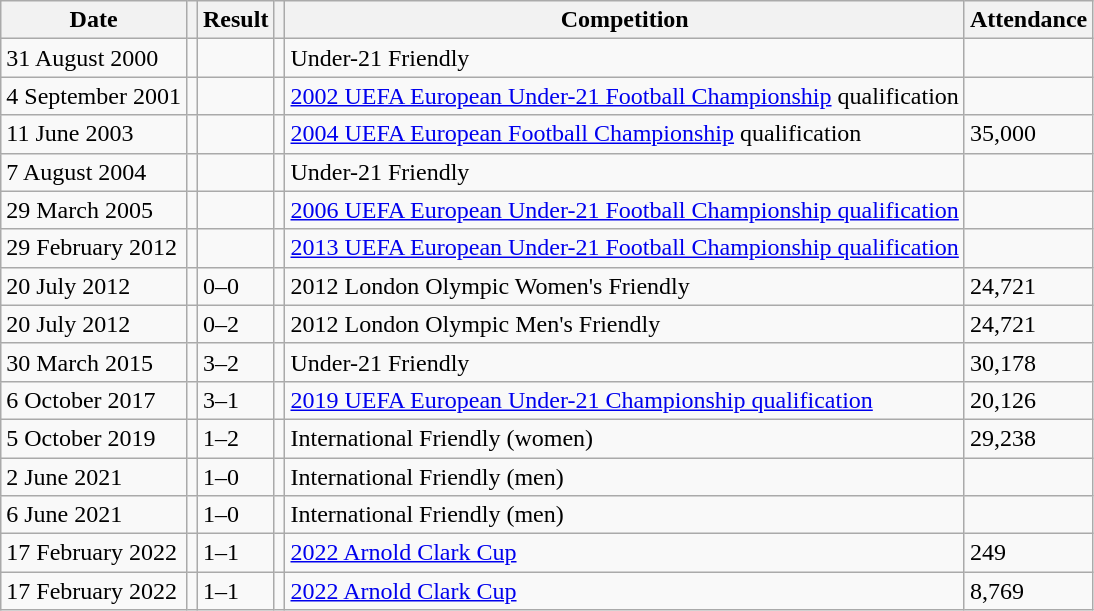<table class="wikitable">
<tr>
<th>Date</th>
<th></th>
<th>Result</th>
<th></th>
<th>Competition</th>
<th>Attendance</th>
</tr>
<tr>
<td>31 August 2000</td>
<td></td>
<td></td>
<td></td>
<td>Under-21 Friendly</td>
<td></td>
</tr>
<tr>
<td>4 September 2001</td>
<td></td>
<td></td>
<td></td>
<td><a href='#'>2002 UEFA European Under-21 Football Championship</a> qualification</td>
<td></td>
</tr>
<tr>
<td>11 June 2003</td>
<td></td>
<td></td>
<td></td>
<td><a href='#'>2004 UEFA European Football Championship</a> qualification</td>
<td>35,000</td>
</tr>
<tr>
<td>7 August 2004</td>
<td></td>
<td></td>
<td></td>
<td>Under-21 Friendly</td>
<td></td>
</tr>
<tr>
<td>29 March 2005</td>
<td></td>
<td></td>
<td></td>
<td><a href='#'>2006 UEFA European Under-21 Football Championship qualification</a></td>
<td></td>
</tr>
<tr>
<td>29 February 2012</td>
<td></td>
<td></td>
<td></td>
<td><a href='#'>2013 UEFA European Under-21 Football Championship qualification</a></td>
<td></td>
</tr>
<tr>
<td>20 July 2012</td>
<td></td>
<td>0–0</td>
<td></td>
<td>2012 London Olympic Women's Friendly</td>
<td>24,721</td>
</tr>
<tr>
<td>20 July 2012</td>
<td></td>
<td>0–2</td>
<td></td>
<td>2012 London Olympic Men's Friendly</td>
<td>24,721</td>
</tr>
<tr>
<td>30 March 2015</td>
<td></td>
<td>3–2</td>
<td></td>
<td>Under-21 Friendly</td>
<td>30,178</td>
</tr>
<tr>
<td>6 October 2017</td>
<td></td>
<td>3–1</td>
<td></td>
<td><a href='#'>2019 UEFA European Under-21 Championship qualification</a></td>
<td>20,126</td>
</tr>
<tr>
<td>5 October 2019</td>
<td></td>
<td>1–2</td>
<td></td>
<td>International Friendly (women)</td>
<td>29,238</td>
</tr>
<tr>
<td>2 June 2021</td>
<td></td>
<td>1–0</td>
<td></td>
<td>International Friendly (men)</td>
<td></td>
</tr>
<tr>
<td>6 June 2021</td>
<td></td>
<td>1–0</td>
<td></td>
<td>International Friendly (men)</td>
<td></td>
</tr>
<tr>
<td>17 February 2022</td>
<td></td>
<td>1–1</td>
<td></td>
<td><a href='#'>2022 Arnold Clark Cup</a></td>
<td>249</td>
</tr>
<tr>
<td>17 February 2022</td>
<td></td>
<td>1–1</td>
<td></td>
<td><a href='#'>2022 Arnold Clark Cup</a></td>
<td>8,769</td>
</tr>
</table>
